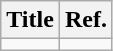<table class="wikitable">
<tr>
<th>Title</th>
<th>Ref.</th>
</tr>
<tr>
<td><em></em></td>
<td></td>
</tr>
</table>
